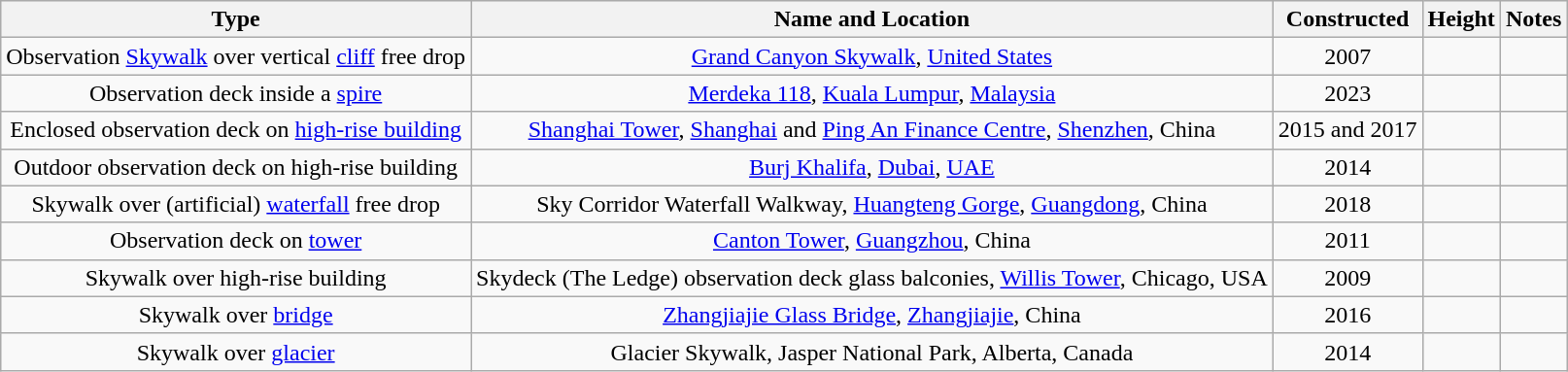<table class="sortable wikitable" style="text-align: center;" cellpadding="2">
<tr style="background: #ececec;">
<th>Type</th>
<th>Name and Location</th>
<th>Constructed</th>
<th>Height</th>
<th>Notes</th>
</tr>
<tr>
<td>Observation <a href='#'>Skywalk</a> over vertical <a href='#'>cliff</a> free drop</td>
<td><a href='#'>Grand Canyon Skywalk</a>, <a href='#'>United States</a></td>
<td>2007</td>
<td></td>
<td></td>
</tr>
<tr>
<td>Observation deck inside a <a href='#'>spire</a></td>
<td><a href='#'>Merdeka 118</a>, <a href='#'>Kuala Lumpur</a>, <a href='#'>Malaysia</a></td>
<td>2023</td>
<td></td>
<td></td>
</tr>
<tr>
<td>Enclosed observation deck on <a href='#'>high-rise building</a></td>
<td><a href='#'>Shanghai Tower</a>, <a href='#'>Shanghai</a> and <a href='#'>Ping An Finance Centre</a>, <a href='#'>Shenzhen</a>, China </td>
<td>2015 and 2017</td>
<td></td>
<td></td>
</tr>
<tr>
<td>Outdoor observation deck on high-rise building</td>
<td><a href='#'>Burj Khalifa</a>, <a href='#'>Dubai</a>, <a href='#'>UAE</a></td>
<td>2014</td>
<td></td>
<td></td>
</tr>
<tr>
<td>Skywalk over (artificial) <a href='#'>waterfall</a> free drop</td>
<td>Sky Corridor Waterfall Walkway, <a href='#'>Huangteng Gorge</a>, <a href='#'>Guangdong</a>, China </td>
<td>2018</td>
<td></td>
<td></td>
</tr>
<tr>
<td>Observation deck on <a href='#'>tower</a></td>
<td><a href='#'>Canton Tower</a>, <a href='#'>Guangzhou</a>, China</td>
<td>2011</td>
<td></td>
<td></td>
</tr>
<tr>
<td>Skywalk over high-rise building</td>
<td>Skydeck (The Ledge) observation deck glass balconies, <a href='#'>Willis Tower</a>, Chicago, USA </td>
<td>2009</td>
<td></td>
<td></td>
</tr>
<tr>
<td>Skywalk over <a href='#'>bridge</a></td>
<td><a href='#'>Zhangjiajie Glass Bridge</a>, <a href='#'>Zhangjiajie</a>, China </td>
<td>2016</td>
<td></td>
<td></td>
</tr>
<tr>
<td>Skywalk over <a href='#'>glacier</a></td>
<td>Glacier Skywalk, Jasper National Park, Alberta, Canada </td>
<td>2014</td>
<td></td>
<td></td>
</tr>
</table>
